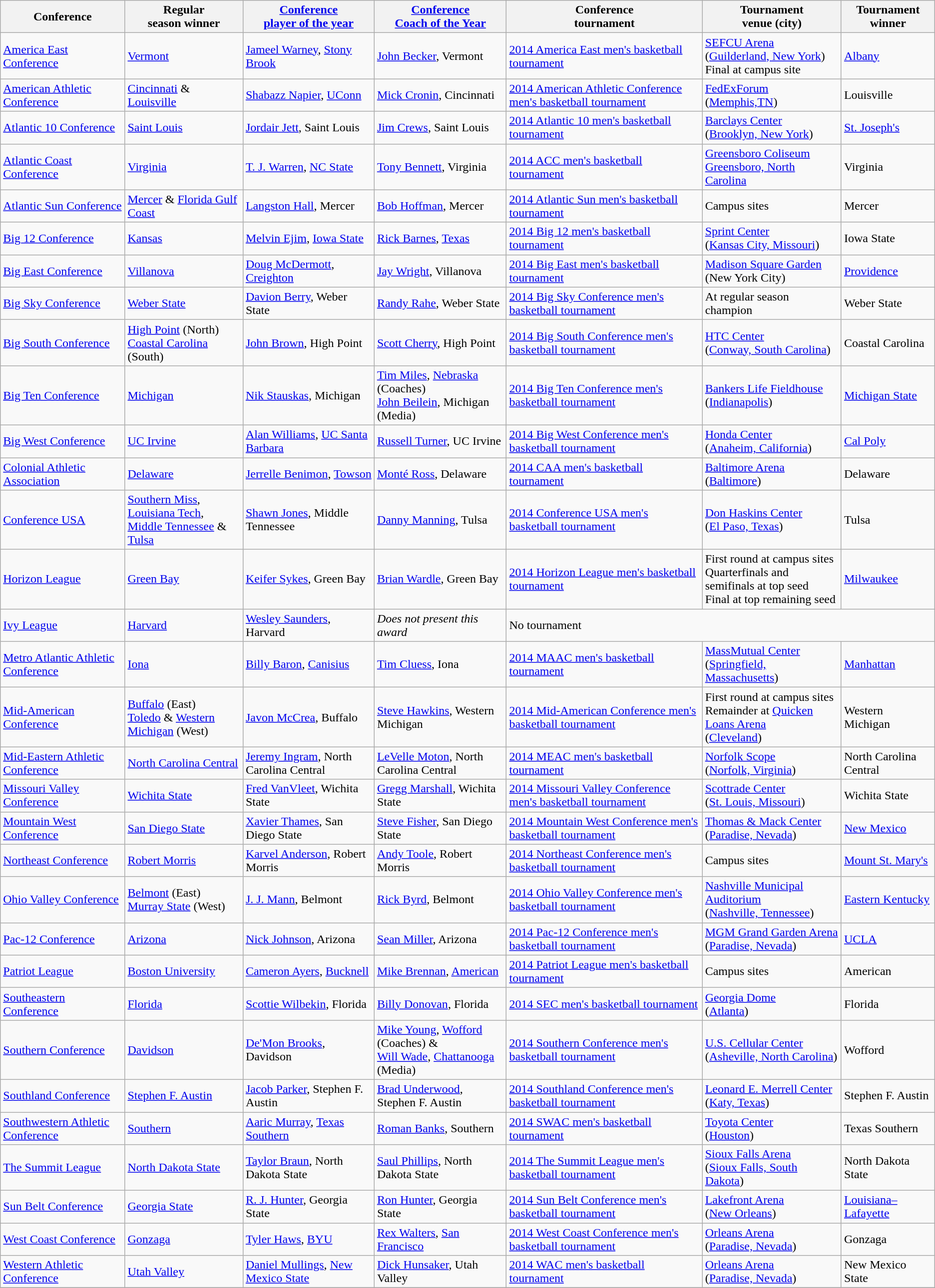<table class="wikitable">
<tr>
<th>Conference</th>
<th>Regular <br> season winner</th>
<th><a href='#'>Conference <br> player of the year</a></th>
<th><a href='#'>Conference <br> Coach of the Year</a></th>
<th>Conference <br> tournament</th>
<th>Tournament <br> venue (city)</th>
<th>Tournament <br> winner</th>
</tr>
<tr>
<td><a href='#'>America East Conference</a></td>
<td><a href='#'>Vermont</a></td>
<td><a href='#'>Jameel Warney</a>, <a href='#'>Stony Brook</a></td>
<td><a href='#'>John Becker</a>, Vermont</td>
<td><a href='#'>2014 America East men's basketball tournament</a></td>
<td><a href='#'>SEFCU Arena</a> <br>(<a href='#'>Guilderland, New York</a>) <br>Final at campus site</td>
<td><a href='#'>Albany</a></td>
</tr>
<tr>
<td><a href='#'>American Athletic Conference</a></td>
<td><a href='#'>Cincinnati</a> & <a href='#'>Louisville</a></td>
<td><a href='#'>Shabazz Napier</a>, <a href='#'>UConn</a></td>
<td><a href='#'>Mick Cronin</a>, Cincinnati</td>
<td><a href='#'>2014 American Athletic Conference men's basketball tournament</a></td>
<td><a href='#'>FedExForum</a><br>(<a href='#'>Memphis,TN</a>)</td>
<td>Louisville</td>
</tr>
<tr>
<td><a href='#'>Atlantic 10 Conference</a></td>
<td><a href='#'>Saint Louis</a></td>
<td><a href='#'>Jordair Jett</a>, Saint Louis</td>
<td><a href='#'>Jim Crews</a>, Saint Louis</td>
<td><a href='#'>2014 Atlantic 10 men's basketball tournament</a></td>
<td><a href='#'>Barclays Center</a><br>(<a href='#'>Brooklyn, New York</a>)</td>
<td><a href='#'>St. Joseph's</a></td>
</tr>
<tr>
<td><a href='#'>Atlantic Coast Conference</a></td>
<td><a href='#'>Virginia</a></td>
<td><a href='#'>T. J. Warren</a>, <a href='#'>NC State</a></td>
<td><a href='#'>Tony Bennett</a>, Virginia</td>
<td><a href='#'>2014 ACC men's basketball tournament</a></td>
<td><a href='#'>Greensboro Coliseum</a><br><a href='#'>Greensboro, North Carolina</a></td>
<td>Virginia</td>
</tr>
<tr>
<td><a href='#'>Atlantic Sun Conference</a></td>
<td><a href='#'>Mercer</a> & <a href='#'>Florida Gulf Coast</a></td>
<td><a href='#'>Langston Hall</a>, Mercer</td>
<td><a href='#'>Bob Hoffman</a>, Mercer</td>
<td><a href='#'>2014 Atlantic Sun men's basketball tournament</a></td>
<td>Campus sites</td>
<td>Mercer</td>
</tr>
<tr>
<td><a href='#'>Big 12 Conference</a></td>
<td><a href='#'>Kansas</a></td>
<td><a href='#'>Melvin Ejim</a>, <a href='#'>Iowa State</a></td>
<td><a href='#'>Rick Barnes</a>, <a href='#'>Texas</a></td>
<td><a href='#'>2014 Big 12 men's basketball tournament</a></td>
<td><a href='#'>Sprint Center</a><br>(<a href='#'>Kansas City, Missouri</a>)</td>
<td>Iowa State</td>
</tr>
<tr>
<td><a href='#'>Big East Conference</a></td>
<td><a href='#'>Villanova</a></td>
<td><a href='#'>Doug McDermott</a>, <a href='#'>Creighton</a></td>
<td><a href='#'>Jay Wright</a>, Villanova</td>
<td><a href='#'>2014 Big East men's basketball tournament</a></td>
<td><a href='#'>Madison Square Garden</a><br>(New York City)</td>
<td><a href='#'>Providence</a></td>
</tr>
<tr>
<td><a href='#'>Big Sky Conference</a></td>
<td><a href='#'>Weber State</a></td>
<td><a href='#'>Davion Berry</a>, Weber State</td>
<td><a href='#'>Randy Rahe</a>, Weber State</td>
<td><a href='#'>2014 Big Sky Conference men's basketball tournament</a></td>
<td>At regular season champion</td>
<td>Weber State</td>
</tr>
<tr>
<td><a href='#'>Big South Conference</a></td>
<td><a href='#'>High Point</a> (North)<br> <a href='#'>Coastal Carolina</a> (South)</td>
<td><a href='#'>John Brown</a>, High Point</td>
<td><a href='#'>Scott Cherry</a>, High Point</td>
<td><a href='#'>2014 Big South Conference men's basketball tournament</a></td>
<td><a href='#'>HTC Center</a><br>(<a href='#'>Conway, South Carolina</a>)</td>
<td>Coastal Carolina</td>
</tr>
<tr>
<td><a href='#'>Big Ten Conference</a></td>
<td><a href='#'>Michigan</a></td>
<td><a href='#'>Nik Stauskas</a>, Michigan</td>
<td><a href='#'>Tim Miles</a>, <a href='#'>Nebraska</a> (Coaches)<br><a href='#'>John Beilein</a>, Michigan (Media)</td>
<td><a href='#'>2014 Big Ten Conference men's basketball tournament</a></td>
<td><a href='#'>Bankers Life Fieldhouse</a><br>(<a href='#'>Indianapolis</a>)</td>
<td><a href='#'>Michigan State</a></td>
</tr>
<tr>
<td><a href='#'>Big West Conference</a></td>
<td><a href='#'>UC Irvine</a></td>
<td><a href='#'>Alan Williams</a>, <a href='#'>UC Santa Barbara</a></td>
<td><a href='#'>Russell Turner</a>, UC Irvine</td>
<td><a href='#'>2014 Big West Conference men's basketball tournament</a></td>
<td><a href='#'>Honda Center</a><br>(<a href='#'>Anaheim, California</a>)</td>
<td><a href='#'>Cal Poly</a></td>
</tr>
<tr>
<td><a href='#'>Colonial Athletic Association</a></td>
<td><a href='#'>Delaware</a></td>
<td><a href='#'>Jerrelle Benimon</a>, <a href='#'>Towson</a></td>
<td><a href='#'>Monté Ross</a>, Delaware</td>
<td><a href='#'>2014 CAA men's basketball tournament</a></td>
<td><a href='#'>Baltimore Arena</a><br>(<a href='#'>Baltimore</a>)</td>
<td>Delaware</td>
</tr>
<tr>
<td><a href='#'>Conference USA</a></td>
<td><a href='#'>Southern Miss</a>, <a href='#'>Louisiana Tech</a>,<br><a href='#'>Middle Tennessee</a> & <a href='#'>Tulsa</a></td>
<td><a href='#'>Shawn Jones</a>, Middle Tennessee</td>
<td><a href='#'>Danny Manning</a>, Tulsa</td>
<td><a href='#'>2014 Conference USA men's basketball tournament</a></td>
<td><a href='#'>Don Haskins Center</a><br>(<a href='#'>El Paso, Texas</a>)</td>
<td>Tulsa</td>
</tr>
<tr>
<td><a href='#'>Horizon League</a></td>
<td><a href='#'>Green Bay</a></td>
<td><a href='#'>Keifer Sykes</a>, Green Bay</td>
<td><a href='#'>Brian Wardle</a>, Green Bay</td>
<td><a href='#'>2014 Horizon League men's basketball tournament</a></td>
<td>First round at campus sites<br>Quarterfinals and semifinals at top seed<br>Final at top remaining seed</td>
<td><a href='#'>Milwaukee</a></td>
</tr>
<tr>
<td><a href='#'>Ivy League</a></td>
<td><a href='#'>Harvard</a></td>
<td><a href='#'>Wesley Saunders</a>, Harvard</td>
<td><em>Does not present this award</em></td>
<td colspan=3>No tournament</td>
</tr>
<tr>
<td><a href='#'>Metro Atlantic Athletic Conference</a></td>
<td><a href='#'>Iona</a></td>
<td><a href='#'>Billy Baron</a>, <a href='#'>Canisius</a></td>
<td><a href='#'>Tim Cluess</a>, Iona</td>
<td><a href='#'>2014 MAAC men's basketball tournament</a></td>
<td><a href='#'>MassMutual Center</a><br>(<a href='#'>Springfield, Massachusetts</a>)</td>
<td><a href='#'>Manhattan</a></td>
</tr>
<tr>
<td><a href='#'>Mid-American Conference</a></td>
<td><a href='#'>Buffalo</a>  (East) <br> <a href='#'>Toledo</a> & <a href='#'>Western Michigan</a> (West)</td>
<td><a href='#'>Javon McCrea</a>, Buffalo</td>
<td><a href='#'>Steve Hawkins</a>, Western Michigan</td>
<td><a href='#'>2014 Mid-American Conference men's basketball tournament</a></td>
<td>First round at campus sites<br> Remainder at <a href='#'>Quicken Loans Arena</a><br>(<a href='#'>Cleveland</a>)</td>
<td>Western Michigan</td>
</tr>
<tr>
<td><a href='#'>Mid-Eastern Athletic Conference</a></td>
<td><a href='#'>North Carolina Central</a></td>
<td><a href='#'>Jeremy Ingram</a>, North Carolina Central</td>
<td><a href='#'>LeVelle Moton</a>, North Carolina Central</td>
<td><a href='#'>2014 MEAC men's basketball tournament</a></td>
<td><a href='#'>Norfolk Scope</a><br>(<a href='#'>Norfolk, Virginia</a>)</td>
<td>North Carolina Central</td>
</tr>
<tr>
<td><a href='#'>Missouri Valley Conference</a></td>
<td><a href='#'>Wichita State</a></td>
<td><a href='#'>Fred VanVleet</a>, Wichita State</td>
<td><a href='#'>Gregg Marshall</a>, Wichita State</td>
<td><a href='#'>2014 Missouri Valley Conference men's basketball tournament</a></td>
<td><a href='#'>Scottrade Center</a><br>(<a href='#'>St. Louis, Missouri</a>)</td>
<td>Wichita State</td>
</tr>
<tr>
<td><a href='#'>Mountain West Conference</a></td>
<td><a href='#'>San Diego State</a></td>
<td><a href='#'>Xavier Thames</a>, San Diego State</td>
<td><a href='#'>Steve Fisher</a>, San Diego State</td>
<td><a href='#'>2014 Mountain West Conference men's basketball tournament</a></td>
<td><a href='#'>Thomas & Mack Center</a><br>(<a href='#'>Paradise, Nevada</a>)</td>
<td><a href='#'>New Mexico</a></td>
</tr>
<tr>
<td><a href='#'>Northeast Conference</a></td>
<td><a href='#'>Robert Morris</a></td>
<td><a href='#'>Karvel Anderson</a>, Robert Morris</td>
<td><a href='#'>Andy Toole</a>, Robert Morris</td>
<td><a href='#'>2014 Northeast Conference men's basketball tournament</a></td>
<td>Campus sites</td>
<td><a href='#'>Mount St. Mary's</a></td>
</tr>
<tr>
<td><a href='#'>Ohio Valley Conference</a></td>
<td><a href='#'>Belmont</a> (East) <br> <a href='#'>Murray State</a> (West)</td>
<td><a href='#'>J. J. Mann</a>, Belmont</td>
<td><a href='#'>Rick Byrd</a>, Belmont</td>
<td><a href='#'>2014 Ohio Valley Conference men's basketball tournament</a></td>
<td><a href='#'>Nashville Municipal Auditorium</a><br>(<a href='#'>Nashville, Tennessee</a>)</td>
<td><a href='#'>Eastern Kentucky</a></td>
</tr>
<tr>
<td><a href='#'>Pac-12 Conference</a></td>
<td><a href='#'>Arizona</a></td>
<td><a href='#'>Nick Johnson</a>, Arizona</td>
<td><a href='#'>Sean Miller</a>, Arizona</td>
<td><a href='#'>2014 Pac-12 Conference men's basketball tournament</a></td>
<td><a href='#'>MGM Grand Garden Arena</a><br>(<a href='#'>Paradise, Nevada</a>)</td>
<td><a href='#'>UCLA</a></td>
</tr>
<tr>
<td><a href='#'>Patriot League</a></td>
<td><a href='#'>Boston University</a></td>
<td><a href='#'>Cameron Ayers</a>, <a href='#'>Bucknell</a></td>
<td><a href='#'>Mike Brennan</a>, <a href='#'>American</a></td>
<td><a href='#'>2014 Patriot League men's basketball tournament</a></td>
<td>Campus sites</td>
<td>American</td>
</tr>
<tr>
<td><a href='#'>Southeastern Conference</a></td>
<td><a href='#'>Florida</a></td>
<td><a href='#'>Scottie Wilbekin</a>, Florida</td>
<td><a href='#'>Billy Donovan</a>, Florida</td>
<td><a href='#'>2014 SEC men's basketball tournament</a></td>
<td><a href='#'>Georgia Dome</a><br>(<a href='#'>Atlanta</a>)</td>
<td>Florida</td>
</tr>
<tr>
<td><a href='#'>Southern Conference</a></td>
<td><a href='#'>Davidson</a></td>
<td><a href='#'>De'Mon Brooks</a>, Davidson</td>
<td><a href='#'>Mike Young</a>, <a href='#'>Wofford</a> (Coaches) &<br><a href='#'>Will Wade</a>, <a href='#'>Chattanooga</a> (Media)</td>
<td><a href='#'>2014 Southern Conference men's basketball tournament</a></td>
<td><a href='#'>U.S. Cellular Center</a><br>(<a href='#'>Asheville, North Carolina</a>)</td>
<td>Wofford</td>
</tr>
<tr>
<td><a href='#'>Southland Conference</a></td>
<td><a href='#'>Stephen F. Austin</a></td>
<td><a href='#'>Jacob Parker</a>, Stephen F. Austin</td>
<td><a href='#'>Brad Underwood</a>, Stephen F. Austin</td>
<td><a href='#'>2014 Southland Conference men's basketball tournament</a></td>
<td><a href='#'>Leonard E. Merrell Center</a><br>(<a href='#'>Katy, Texas</a>)</td>
<td>Stephen F. Austin</td>
</tr>
<tr>
<td><a href='#'>Southwestern Athletic Conference</a></td>
<td><a href='#'>Southern</a></td>
<td><a href='#'>Aaric Murray</a>, <a href='#'>Texas Southern</a></td>
<td><a href='#'>Roman Banks</a>, Southern</td>
<td><a href='#'>2014 SWAC men's basketball tournament</a></td>
<td><a href='#'>Toyota Center</a><br>(<a href='#'>Houston</a>)</td>
<td>Texas Southern</td>
</tr>
<tr>
<td><a href='#'>The Summit League</a></td>
<td><a href='#'>North Dakota State</a></td>
<td><a href='#'>Taylor Braun</a>, North Dakota State</td>
<td><a href='#'>Saul Phillips</a>, North Dakota State</td>
<td><a href='#'>2014 The Summit League men's basketball tournament</a></td>
<td><a href='#'>Sioux Falls Arena</a><br>(<a href='#'>Sioux Falls, South Dakota</a>)</td>
<td>North Dakota State</td>
</tr>
<tr>
<td><a href='#'>Sun Belt Conference</a></td>
<td><a href='#'>Georgia State</a></td>
<td><a href='#'>R. J. Hunter</a>, Georgia State</td>
<td><a href='#'>Ron Hunter</a>, Georgia State</td>
<td><a href='#'>2014 Sun Belt Conference men's basketball tournament</a></td>
<td><a href='#'>Lakefront Arena</a> <br> (<a href='#'>New Orleans</a>)</td>
<td><a href='#'>Louisiana–Lafayette</a></td>
</tr>
<tr>
<td><a href='#'>West Coast Conference</a></td>
<td><a href='#'>Gonzaga</a></td>
<td><a href='#'>Tyler Haws</a>, <a href='#'>BYU</a></td>
<td><a href='#'>Rex Walters</a>, <a href='#'>San Francisco</a></td>
<td><a href='#'>2014 West Coast Conference men's basketball tournament</a></td>
<td><a href='#'>Orleans Arena</a><br>(<a href='#'>Paradise, Nevada</a>)</td>
<td>Gonzaga</td>
</tr>
<tr>
<td><a href='#'>Western Athletic Conference</a></td>
<td><a href='#'>Utah Valley</a></td>
<td><a href='#'>Daniel Mullings</a>, <a href='#'>New Mexico State</a></td>
<td><a href='#'>Dick Hunsaker</a>, Utah Valley</td>
<td><a href='#'>2014 WAC men's basketball tournament</a></td>
<td><a href='#'>Orleans Arena</a><br>(<a href='#'>Paradise, Nevada</a>)</td>
<td>New Mexico State</td>
</tr>
<tr>
</tr>
</table>
